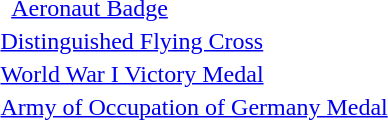<table>
<tr>
<td>  <a href='#'>Aeronaut Badge</a></td>
</tr>
<tr>
<td> <a href='#'>Distinguished Flying Cross</a></td>
</tr>
<tr>
<td> <a href='#'>World War I Victory Medal</a></td>
</tr>
<tr>
<td> <a href='#'>Army of Occupation of Germany Medal</a></td>
</tr>
</table>
